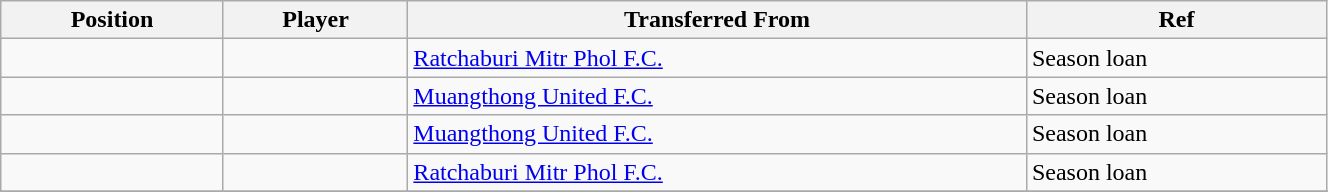<table class="wikitable sortable" style="width:70%; text-align:center; font-size:100%; text-align:left;">
<tr>
<th>Position</th>
<th>Player</th>
<th>Transferred From</th>
<th>Ref</th>
</tr>
<tr>
<td></td>
<td></td>
<td> <a href='#'>Ratchaburi Mitr Phol F.C.</a></td>
<td>Season loan </td>
</tr>
<tr>
<td></td>
<td></td>
<td> <a href='#'>Muangthong United F.C.</a></td>
<td>Season loan </td>
</tr>
<tr>
<td></td>
<td></td>
<td> <a href='#'>Muangthong United F.C.</a></td>
<td>Season loan </td>
</tr>
<tr>
<td></td>
<td></td>
<td> <a href='#'>Ratchaburi Mitr Phol F.C.</a></td>
<td>Season loan </td>
</tr>
<tr>
</tr>
</table>
